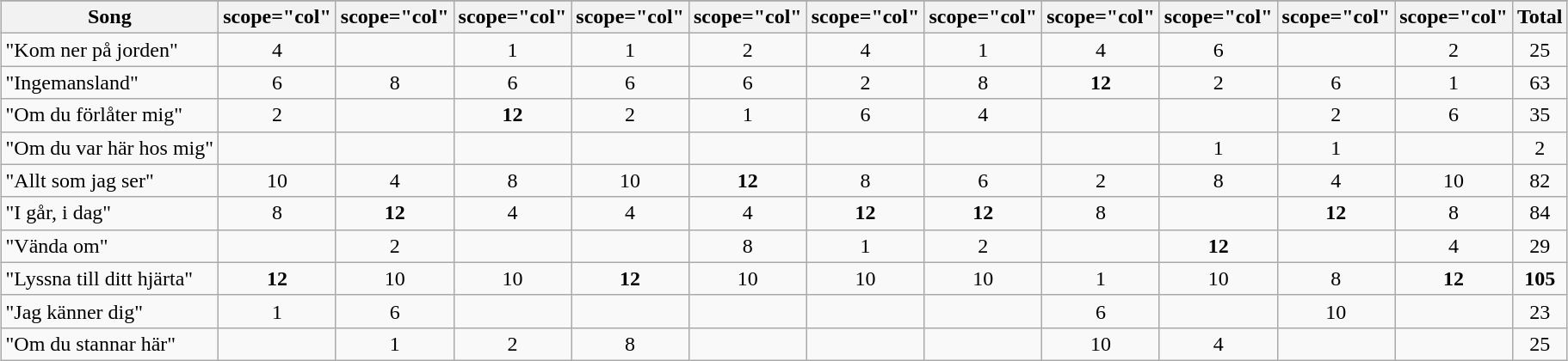<table class="wikitable" style="margin: 1em auto 1em auto; text-align:center;">
<tr>
</tr>
<tr>
<th scope="col">Song</th>
<th>scope="col" </th>
<th>scope="col" </th>
<th>scope="col" </th>
<th>scope="col" </th>
<th>scope="col" </th>
<th>scope="col" </th>
<th>scope="col" </th>
<th>scope="col" </th>
<th>scope="col" </th>
<th>scope="col" </th>
<th>scope="col" </th>
<th scope="col">Total</th>
</tr>
<tr>
<td align="left">"Kom ner på jorden"</td>
<td>4</td>
<td></td>
<td>1</td>
<td>1</td>
<td>2</td>
<td>4</td>
<td>1</td>
<td>4</td>
<td>6</td>
<td></td>
<td>2</td>
<td>25</td>
</tr>
<tr>
<td align="left">"Ingemansland"</td>
<td>6</td>
<td>8</td>
<td>6</td>
<td>6</td>
<td>6</td>
<td>2</td>
<td>8</td>
<td><strong>12</strong></td>
<td>2</td>
<td>6</td>
<td>1</td>
<td>63</td>
</tr>
<tr>
<td align="left">"Om du förlåter mig"</td>
<td>2</td>
<td></td>
<td><strong>12</strong></td>
<td>2</td>
<td>1</td>
<td>6</td>
<td>4</td>
<td></td>
<td></td>
<td>2</td>
<td>6</td>
<td>35</td>
</tr>
<tr>
<td align="left">"Om du var här hos mig"</td>
<td></td>
<td></td>
<td></td>
<td></td>
<td></td>
<td></td>
<td></td>
<td></td>
<td>1</td>
<td>1</td>
<td></td>
<td>2</td>
</tr>
<tr>
<td align="left">"Allt som jag ser"</td>
<td>10</td>
<td>4</td>
<td>8</td>
<td>10</td>
<td><strong>12</strong></td>
<td>8</td>
<td>6</td>
<td>2</td>
<td>8</td>
<td>4</td>
<td>10</td>
<td>82</td>
</tr>
<tr>
<td align="left">"I går, i dag"</td>
<td>8</td>
<td><strong>12</strong></td>
<td>4</td>
<td>4</td>
<td>4</td>
<td><strong>12</strong></td>
<td><strong>12</strong></td>
<td>8</td>
<td></td>
<td><strong>12</strong></td>
<td>8</td>
<td>84</td>
</tr>
<tr>
<td align="left">"Vända om"</td>
<td></td>
<td>2</td>
<td></td>
<td></td>
<td>8</td>
<td>1</td>
<td>2</td>
<td></td>
<td><strong>12</strong></td>
<td></td>
<td>4</td>
<td>29</td>
</tr>
<tr>
<td align="left">"Lyssna till ditt hjärta"</td>
<td><strong>12</strong></td>
<td>10</td>
<td>10</td>
<td><strong>12</strong></td>
<td>10</td>
<td>10</td>
<td>10</td>
<td>1</td>
<td>10</td>
<td>8</td>
<td><strong>12</strong></td>
<td><strong>105</strong></td>
</tr>
<tr>
<td align="left">"Jag känner dig"</td>
<td>1</td>
<td>6</td>
<td></td>
<td></td>
<td></td>
<td></td>
<td></td>
<td>6</td>
<td></td>
<td>10</td>
<td></td>
<td>23</td>
</tr>
<tr>
<td align="left">"Om du stannar här"</td>
<td></td>
<td>1</td>
<td>2</td>
<td>8</td>
<td></td>
<td></td>
<td></td>
<td>10</td>
<td>4</td>
<td></td>
<td></td>
<td>25</td>
</tr>
</table>
